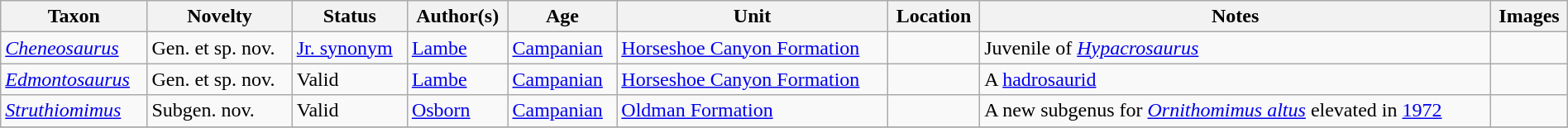<table class="wikitable sortable" align="center" width="100%">
<tr>
<th>Taxon</th>
<th>Novelty</th>
<th>Status</th>
<th>Author(s)</th>
<th>Age</th>
<th>Unit</th>
<th>Location</th>
<th>Notes</th>
<th>Images</th>
</tr>
<tr>
<td><em><a href='#'>Cheneosaurus</a></em></td>
<td>Gen. et sp. nov.</td>
<td><a href='#'>Jr. synonym</a></td>
<td><a href='#'>Lambe</a></td>
<td><a href='#'>Campanian</a></td>
<td><a href='#'>Horseshoe Canyon Formation</a></td>
<td></td>
<td>Juvenile of <em><a href='#'>Hypacrosaurus</a></em></td>
<td></td>
</tr>
<tr>
<td><em><a href='#'>Edmontosaurus</a></em></td>
<td>Gen. et sp. nov.</td>
<td>Valid</td>
<td><a href='#'>Lambe</a></td>
<td><a href='#'>Campanian</a></td>
<td><a href='#'>Horseshoe Canyon Formation</a></td>
<td></td>
<td>A <a href='#'>hadrosaurid</a></td>
<td></td>
</tr>
<tr>
<td><em><a href='#'>Struthiomimus</a></em></td>
<td>Subgen. nov.</td>
<td>Valid</td>
<td><a href='#'>Osborn</a></td>
<td><a href='#'>Campanian</a></td>
<td><a href='#'>Oldman Formation</a></td>
<td></td>
<td>A new subgenus for <em><a href='#'>Ornithomimus altus</a></em> elevated in <a href='#'>1972</a></td>
<td></td>
</tr>
<tr>
</tr>
</table>
